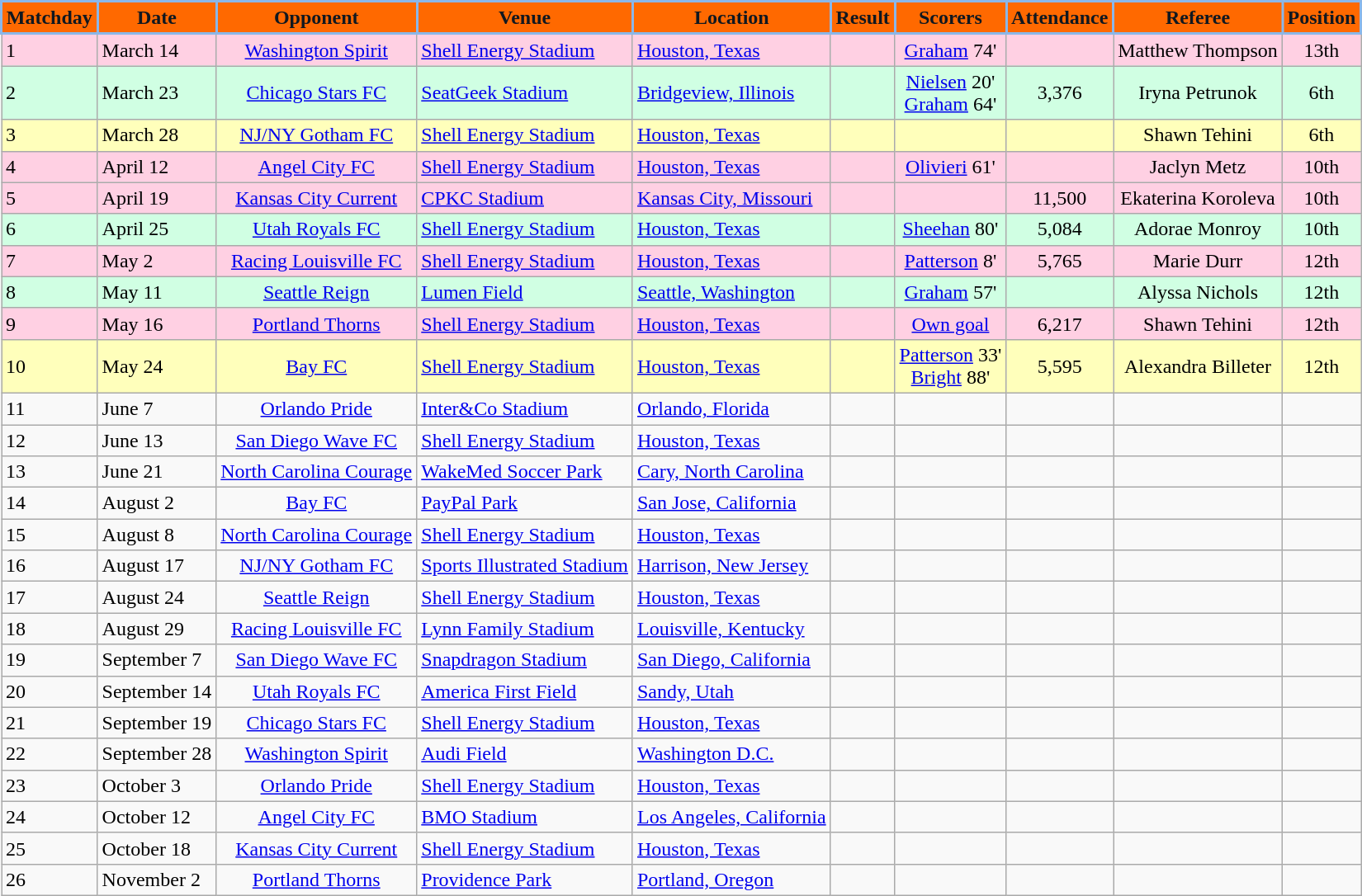<table class="wikitable" align="center">
<tr>
<th style="background:#FF6900; color:#101820; border:2px solid #8AB7E9;" text-align:center;">Matchday</th>
<th style="background:#FF6900; color:#101820; border:2px solid #8AB7E9;" text-align:center;">Date</th>
<th style="background:#FF6900; color:#101820; border:2px solid #8AB7E9;" text-align:center;">Opponent</th>
<th style="background:#FF6900; color:#101820; border:2px solid #8AB7E9;" text-align:center;">Venue</th>
<th style="background:#FF6900; color:#101820; border:2px solid #8AB7E9;" text-align:center;">Location</th>
<th style="background:#FF6900; color:#101820; border:2px solid #8AB7E9;" text-align:center;">Result</th>
<th style="background:#FF6900; color:#101820; border:2px solid #8AB7E9;" text-align:center;">Scorers</th>
<th style="background:#FF6900; color:#101820; border:2px solid #8AB7E9;" text-align:center;">Attendance</th>
<th style="background:#FF6900; color:#101820; border:2px solid #8AB7E9;" text-align:center;">Referee</th>
<th style="background:#FF6900; color:#101820; border:2px solid #8AB7E9;" text-align:center;">Position</th>
</tr>
<tr bgcolor = ffd0e3>
<td>1</td>
<td>March 14</td>
<td align="center"><a href='#'>Washington Spirit</a></td>
<td><a href='#'>Shell Energy Stadium</a></td>
<td><a href='#'>Houston, Texas</a></td>
<td align=center></td>
<td align=center><a href='#'>Graham</a> 74'</td>
<td align=center></td>
<td align=center>Matthew Thompson</td>
<td align=center>13th</td>
</tr>
<tr bgcolor = d0ffe3>
<td>2</td>
<td>March 23</td>
<td align="center"><a href='#'>Chicago Stars FC</a></td>
<td><a href='#'>SeatGeek Stadium</a></td>
<td><a href='#'>Bridgeview, Illinois</a></td>
<td align=center></td>
<td align=center><a href='#'>Nielsen</a> 20'<br><a href='#'>Graham</a> 64'</td>
<td align=center>3,376</td>
<td align=center>Iryna Petrunok</td>
<td align=center>6th</td>
</tr>
<tr bgcolor = FFFFBB>
<td>3</td>
<td>March 28</td>
<td align="center"><a href='#'>NJ/NY Gotham FC</a></td>
<td><a href='#'>Shell Energy Stadium</a></td>
<td><a href='#'>Houston, Texas</a></td>
<td align=center></td>
<td align=center></td>
<td align=center></td>
<td align=center>Shawn Tehini</td>
<td align=center>6th</td>
</tr>
<tr bgcolor = ffd0e3>
<td>4</td>
<td>April 12</td>
<td align="center"><a href='#'>Angel City FC</a></td>
<td><a href='#'>Shell Energy Stadium</a></td>
<td><a href='#'>Houston, Texas</a></td>
<td align=center></td>
<td align=center><a href='#'>Olivieri</a> 61'</td>
<td align=center></td>
<td align=center>Jaclyn Metz</td>
<td align=center>10th</td>
</tr>
<tr bgcolor = ffd0e3>
<td>5</td>
<td>April 19</td>
<td align="center"><a href='#'>Kansas City Current</a></td>
<td><a href='#'>CPKC Stadium</a></td>
<td><a href='#'>Kansas City, Missouri</a></td>
<td align=center></td>
<td align=center></td>
<td align=center>11,500</td>
<td align=center>Ekaterina Koroleva</td>
<td align=center>10th</td>
</tr>
<tr bgcolor = d0ffe3>
<td>6</td>
<td>April 25</td>
<td align="center"><a href='#'>Utah Royals FC</a></td>
<td><a href='#'>Shell Energy Stadium</a></td>
<td><a href='#'>Houston, Texas</a></td>
<td align=center></td>
<td align=center><a href='#'>Sheehan</a> 80'</td>
<td align=center>5,084</td>
<td align=center>Adorae Monroy</td>
<td align=center>10th</td>
</tr>
<tr bgcolor = ffd0e3>
<td>7</td>
<td>May 2</td>
<td align="center"><a href='#'>Racing Louisville FC</a></td>
<td><a href='#'>Shell Energy Stadium</a></td>
<td><a href='#'>Houston, Texas</a></td>
<td align=center></td>
<td align=center><a href='#'>Patterson</a> 8'</td>
<td align=center>5,765</td>
<td align=center>Marie Durr</td>
<td align=center>12th</td>
</tr>
<tr bgcolor = d0ffe3>
<td>8</td>
<td>May 11</td>
<td align="center"><a href='#'>Seattle Reign</a></td>
<td><a href='#'>Lumen Field</a></td>
<td><a href='#'>Seattle, Washington</a></td>
<td align=center></td>
<td align=center><a href='#'>Graham</a> 57'</td>
<td align=center></td>
<td align=center>Alyssa Nichols</td>
<td align=center>12th</td>
</tr>
<tr bgcolor = ffd0e3>
<td>9</td>
<td>May 16</td>
<td align="center"><a href='#'>Portland Thorns</a></td>
<td><a href='#'>Shell Energy Stadium</a></td>
<td><a href='#'>Houston, Texas</a></td>
<td align=center></td>
<td align=center><a href='#'>Own goal</a></td>
<td align=center>6,217</td>
<td align=center>Shawn Tehini</td>
<td align=center>12th</td>
</tr>
<tr bgcolor = FFFFBB>
<td>10</td>
<td>May 24</td>
<td align="center"><a href='#'>Bay FC</a></td>
<td><a href='#'>Shell Energy Stadium</a></td>
<td><a href='#'>Houston, Texas</a></td>
<td align=center></td>
<td align=center><a href='#'>Patterson</a> 33'<br><a href='#'>Bright</a> 88'</td>
<td align=center>5,595</td>
<td align=center>Alexandra Billeter</td>
<td align=center>12th</td>
</tr>
<tr bgcolor =>
<td>11</td>
<td>June 7</td>
<td align="center"><a href='#'>Orlando Pride</a></td>
<td><a href='#'>Inter&Co Stadium</a></td>
<td><a href='#'>Orlando, Florida</a></td>
<td align=center></td>
<td align=center></td>
<td align=center></td>
<td align=center></td>
<td align=center></td>
</tr>
<tr bgcolor =>
<td>12</td>
<td>June 13</td>
<td align="center"><a href='#'>San Diego Wave FC</a></td>
<td><a href='#'>Shell Energy Stadium</a></td>
<td><a href='#'>Houston, Texas</a></td>
<td align=center></td>
<td align=center></td>
<td align=center></td>
<td align=center></td>
<td align=center></td>
</tr>
<tr bgcolor =>
<td>13</td>
<td>June 21</td>
<td align="center"><a href='#'>North Carolina Courage</a></td>
<td><a href='#'>WakeMed Soccer Park</a></td>
<td><a href='#'>Cary, North Carolina</a></td>
<td align=center></td>
<td align=center></td>
<td align=center></td>
<td align=center></td>
<td align=center></td>
</tr>
<tr bgcolor =>
<td>14</td>
<td>August 2</td>
<td align="center"><a href='#'>Bay FC</a></td>
<td><a href='#'>PayPal Park</a></td>
<td><a href='#'>San Jose, California</a></td>
<td align=center></td>
<td align=center></td>
<td align=center></td>
<td align=center></td>
<td align=center></td>
</tr>
<tr bgcolor =>
<td>15</td>
<td>August 8</td>
<td align="center"><a href='#'>North Carolina Courage</a></td>
<td><a href='#'>Shell Energy Stadium</a></td>
<td><a href='#'>Houston, Texas</a></td>
<td align=center></td>
<td align=center></td>
<td align=center></td>
<td align=center></td>
<td align=center></td>
</tr>
<tr bgcolor =>
<td>16</td>
<td>August 17</td>
<td align="center"><a href='#'>NJ/NY Gotham FC</a></td>
<td><a href='#'>Sports Illustrated Stadium</a></td>
<td><a href='#'>Harrison, New Jersey</a></td>
<td align=center></td>
<td align=center></td>
<td align=center></td>
<td align=center></td>
<td align=center></td>
</tr>
<tr bgcolor =>
<td>17</td>
<td>August 24</td>
<td align="center"><a href='#'>Seattle Reign</a></td>
<td><a href='#'>Shell Energy Stadium</a></td>
<td><a href='#'>Houston, Texas</a></td>
<td align=center></td>
<td align=center></td>
<td align=center></td>
<td align=center></td>
<td align=center></td>
</tr>
<tr bgcolor =>
<td>18</td>
<td>August 29</td>
<td align="center"><a href='#'>Racing Louisville FC</a></td>
<td><a href='#'>Lynn Family Stadium</a></td>
<td><a href='#'>Louisville, Kentucky</a></td>
<td align=center></td>
<td align=center></td>
<td align=center></td>
<td align=center></td>
<td align=center></td>
</tr>
<tr bgcolor =>
<td>19</td>
<td>September 7</td>
<td align="center"><a href='#'>San Diego Wave FC</a></td>
<td><a href='#'>Snapdragon Stadium</a></td>
<td><a href='#'>San Diego, California</a></td>
<td align=center></td>
<td align=center></td>
<td align=center></td>
<td align=center></td>
<td align=center></td>
</tr>
<tr bgcolor>
<td>20</td>
<td>September 14</td>
<td align="center"><a href='#'>Utah Royals FC</a></td>
<td><a href='#'>America First Field</a></td>
<td><a href='#'>Sandy, Utah</a></td>
<td align=center></td>
<td align=center></td>
<td align=center></td>
<td align=center></td>
<td align=center></td>
</tr>
<tr bgcolor =>
<td>21</td>
<td>September 19</td>
<td align="center"><a href='#'>Chicago Stars FC</a></td>
<td><a href='#'>Shell Energy Stadium</a></td>
<td><a href='#'>Houston, Texas</a></td>
<td align=center></td>
<td align=center></td>
<td align=center></td>
<td align=center></td>
</tr>
<tr bgcolor =>
<td>22</td>
<td>September 28</td>
<td align="center"><a href='#'>Washington Spirit</a></td>
<td><a href='#'>Audi Field</a></td>
<td><a href='#'>Washington D.C.</a></td>
<td align=center></td>
<td align=center></td>
<td align=center></td>
<td align=center></td>
<td align=center></td>
</tr>
<tr bgcolor =>
<td>23</td>
<td>October 3</td>
<td align="center"><a href='#'>Orlando Pride</a></td>
<td><a href='#'>Shell Energy Stadium</a></td>
<td><a href='#'>Houston, Texas</a></td>
<td align=center></td>
<td align=center></td>
<td align=center></td>
<td align=center></td>
<td align=center></td>
</tr>
<tr bgcolor =>
<td>24</td>
<td>October 12</td>
<td align="center"><a href='#'>Angel City FC</a></td>
<td><a href='#'>BMO Stadium</a></td>
<td><a href='#'>Los Angeles, California</a></td>
<td align=center></td>
<td align=center></td>
<td align=center></td>
<td align=center></td>
<td align=center></td>
</tr>
<tr bgcolor =>
<td>25</td>
<td>October 18</td>
<td align="center"><a href='#'>Kansas City Current</a></td>
<td><a href='#'>Shell Energy Stadium</a></td>
<td><a href='#'>Houston, Texas</a></td>
<td align=center></td>
<td align=center></td>
<td align=center></td>
<td align=center></td>
<td align=center></td>
</tr>
<tr bgcolor =>
<td>26</td>
<td>November 2</td>
<td align="center"><a href='#'>Portland Thorns</a></td>
<td><a href='#'>Providence Park</a></td>
<td><a href='#'>Portland, Oregon</a></td>
<td align=center></td>
<td align=center></td>
<td align=center></td>
<td align=center></td>
<td align=center></td>
</tr>
</table>
